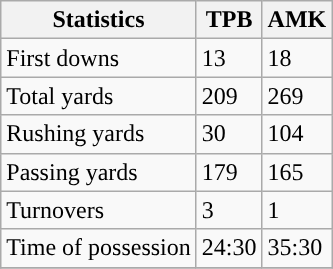<table class="wikitable" style="float: left;">
<tr>
<th>Statistics</th>
<th>TPB</th>
<th>AMK</th>
</tr>
<tr>
<td>First downs</td>
<td>13</td>
<td>18</td>
</tr>
<tr>
<td>Total yards</td>
<td>209</td>
<td>269</td>
</tr>
<tr>
<td>Rushing yards</td>
<td>30</td>
<td>104</td>
</tr>
<tr>
<td>Passing yards</td>
<td>179</td>
<td>165</td>
</tr>
<tr>
<td>Turnovers</td>
<td>3</td>
<td>1</td>
</tr>
<tr>
<td>Time of possession</td>
<td>24:30</td>
<td>35:30</td>
</tr>
<tr>
</tr>
</table>
